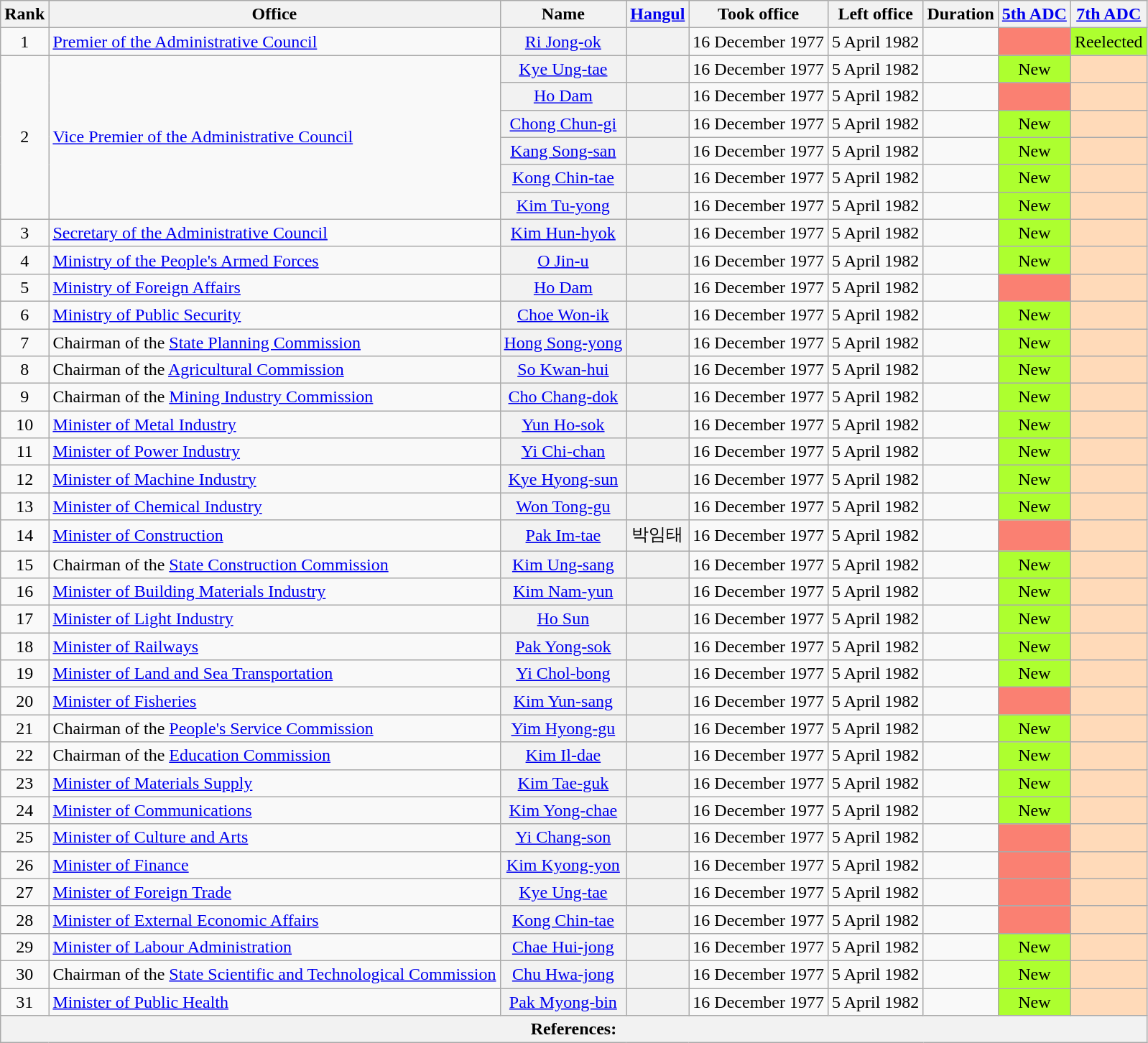<table class="wikitable sortable">
<tr>
<th>Rank</th>
<th>Office</th>
<th>Name</th>
<th class="unsortable"><a href='#'>Hangul</a></th>
<th>Took office</th>
<th>Left office</th>
<th>Duration</th>
<th><a href='#'>5th ADC</a></th>
<th><a href='#'>7th ADC</a></th>
</tr>
<tr>
<td align="center">1</td>
<td><a href='#'>Premier of the Administrative Council</a></td>
<th align="center" scope="row" style="font-weight:normal;"><a href='#'>Ri Jong-ok</a></th>
<th align="center" scope="row" style="font-weight:normal;"></th>
<td align="center">16 December 1977</td>
<td align="center">5 April 1982</td>
<td align="center"></td>
<td style="background: Salmon" align="center"></td>
<td align="center" style="background: GreenYellow">Reelected</td>
</tr>
<tr>
<td rowspan="6" align="center">2</td>
<td rowspan="6"><a href='#'>Vice Premier of the Administrative Council</a></td>
<th align="center" scope="row" style="font-weight:normal;"><a href='#'>Kye Ung-tae</a></th>
<th align="center" scope="row" style="font-weight:normal;"></th>
<td align="center">16 December 1977</td>
<td align="center">5 April 1982</td>
<td align="center"></td>
<td align="center" style="background: GreenYellow">New</td>
<td style="background: PeachPuff" align="center"></td>
</tr>
<tr>
<th align="center" scope="row" style="font-weight:normal;"><a href='#'>Ho Dam</a></th>
<th align="center" scope="row" style="font-weight:normal;"></th>
<td align="center">16 December 1977</td>
<td align="center">5 April 1982</td>
<td align="center"></td>
<td style="background: Salmon" align="center"></td>
<td style="background: PeachPuff" align="center"></td>
</tr>
<tr>
<th align="center" scope="row" style="font-weight:normal;"><a href='#'>Chong Chun-gi</a></th>
<th align="center" scope="row" style="font-weight:normal;"></th>
<td align="center">16 December 1977</td>
<td align="center">5 April 1982</td>
<td align="center"></td>
<td align="center" style="background: GreenYellow">New</td>
<td style="background: PeachPuff" align="center"></td>
</tr>
<tr>
<th align="center" scope="row" style="font-weight:normal;"><a href='#'>Kang Song-san</a></th>
<th align="center" scope="row" style="font-weight:normal;"></th>
<td align="center">16 December 1977</td>
<td align="center">5 April 1982</td>
<td align="center"></td>
<td align="center" style="background: GreenYellow">New</td>
<td style="background: PeachPuff" align="center"></td>
</tr>
<tr>
<th align="center" scope="row" style="font-weight:normal;"><a href='#'>Kong Chin-tae</a></th>
<th align="center" scope="row" style="font-weight:normal;"></th>
<td align="center">16 December 1977</td>
<td align="center">5 April 1982</td>
<td align="center"></td>
<td align="center" style="background: GreenYellow">New</td>
<td style="background: PeachPuff" align="center"></td>
</tr>
<tr>
<th align="center" scope="row" style="font-weight:normal;"><a href='#'>Kim Tu-yong</a></th>
<th align="center" scope="row" style="font-weight:normal;"></th>
<td align="center">16 December 1977</td>
<td align="center">5 April 1982</td>
<td align="center"></td>
<td align="center" style="background: GreenYellow">New</td>
<td style="background: PeachPuff" align="center"></td>
</tr>
<tr>
<td align="center">3</td>
<td><a href='#'>Secretary of the Administrative Council</a></td>
<th align="center" scope="row" style="font-weight:normal;"><a href='#'>Kim Hun-hyok</a></th>
<th align="center" scope="row" style="font-weight:normal;"></th>
<td align="center">16 December 1977</td>
<td align="center">5 April 1982</td>
<td align="center"></td>
<td align="center" style="background: GreenYellow">New</td>
<td style="background: PeachPuff" align="center"></td>
</tr>
<tr>
<td align="center">4</td>
<td><a href='#'>Ministry of the People's Armed Forces</a></td>
<th align="center" scope="row" style="font-weight:normal;"><a href='#'>O Jin-u</a></th>
<th align="center" scope="row" style="font-weight:normal;"></th>
<td align="center">16 December 1977</td>
<td align="center">5 April 1982</td>
<td align="center"></td>
<td align="center" style="background: GreenYellow">New</td>
<td style="background: PeachPuff" align="center"></td>
</tr>
<tr>
<td align="center">5</td>
<td><a href='#'>Ministry of Foreign Affairs</a></td>
<th align="center" scope="row" style="font-weight:normal;"><a href='#'>Ho Dam</a></th>
<th align="center" scope="row" style="font-weight:normal;"></th>
<td align="center">16 December 1977</td>
<td align="center">5 April 1982</td>
<td align="center"></td>
<td style="background: Salmon" align="center"></td>
<td style="background: PeachPuff" align="center"></td>
</tr>
<tr>
<td align="center">6</td>
<td><a href='#'>Ministry of Public Security</a></td>
<th align="center" scope="row" style="font-weight:normal;"><a href='#'>Choe Won-ik</a></th>
<th align="center" scope="row" style="font-weight:normal;"></th>
<td align="center">16 December 1977</td>
<td align="center">5 April 1982</td>
<td align="center"></td>
<td align="center" style="background: GreenYellow">New</td>
<td style="background: PeachPuff" align="center"></td>
</tr>
<tr>
<td align="center">7</td>
<td>Chairman of the <a href='#'>State Planning Commission</a></td>
<th align="center" scope="row" style="font-weight:normal;"><a href='#'>Hong Song-yong</a></th>
<th align="center" scope="row" style="font-weight:normal;"></th>
<td align="center">16 December 1977</td>
<td align="center">5 April 1982</td>
<td align="center"></td>
<td align="center" style="background: GreenYellow">New</td>
<td style="background: PeachPuff" align="center"></td>
</tr>
<tr>
<td align="center">8</td>
<td>Chairman of the <a href='#'>Agricultural Commission</a></td>
<th align="center" scope="row" style="font-weight:normal;"><a href='#'>So Kwan-hui</a></th>
<th align="center" scope="row" style="font-weight:normal;"></th>
<td align="center">16 December 1977</td>
<td align="center">5 April 1982</td>
<td align="center"></td>
<td align="center" style="background: GreenYellow">New</td>
<td style="background: PeachPuff" align="center"></td>
</tr>
<tr>
<td align="center">9</td>
<td>Chairman of the <a href='#'>Mining Industry Commission</a></td>
<th align="center" scope="row" style="font-weight:normal;"><a href='#'>Cho Chang-dok</a></th>
<th align="center" scope="row" style="font-weight:normal;"></th>
<td align="center">16 December 1977</td>
<td align="center">5 April 1982</td>
<td align="center"></td>
<td align="center" style="background: GreenYellow">New</td>
<td style="background: PeachPuff" align="center"></td>
</tr>
<tr>
<td align="center">10</td>
<td><a href='#'>Minister of Metal Industry</a></td>
<th align="center" scope="row" style="font-weight:normal;"><a href='#'>Yun Ho-sok</a></th>
<th align="center" scope="row" style="font-weight:normal;"></th>
<td align="center">16 December 1977</td>
<td align="center">5 April 1982</td>
<td align="center"></td>
<td align="center" style="background: GreenYellow">New</td>
<td style="background: PeachPuff" align="center"></td>
</tr>
<tr>
<td align="center">11</td>
<td><a href='#'>Minister of Power Industry</a></td>
<th align="center" scope="row" style="font-weight:normal;"><a href='#'>Yi Chi-chan</a></th>
<th align="center" scope="row" style="font-weight:normal;"></th>
<td align="center">16 December 1977</td>
<td align="center">5 April 1982</td>
<td align="center"></td>
<td align="center" style="background: GreenYellow">New</td>
<td style="background: PeachPuff" align="center"></td>
</tr>
<tr>
<td align="center">12</td>
<td><a href='#'>Minister of Machine Industry</a></td>
<th align="center" scope="row" style="font-weight:normal;"><a href='#'>Kye Hyong-sun</a></th>
<th align="center" scope="row" style="font-weight:normal;"></th>
<td align="center">16 December 1977</td>
<td align="center">5 April 1982</td>
<td align="center"></td>
<td align="center" style="background: GreenYellow">New</td>
<td style="background: PeachPuff" align="center"></td>
</tr>
<tr>
<td align="center">13</td>
<td><a href='#'>Minister of Chemical Industry</a></td>
<th align="center" scope="row" style="font-weight:normal;"><a href='#'>Won Tong-gu</a></th>
<th align="center" scope="row" style="font-weight:normal;"></th>
<td align="center">16 December 1977</td>
<td align="center">5 April 1982</td>
<td align="center"></td>
<td align="center" style="background: GreenYellow">New</td>
<td style="background: PeachPuff" align="center"></td>
</tr>
<tr>
<td align="center">14</td>
<td><a href='#'>Minister of Construction</a></td>
<th align="center" scope="row" style="font-weight:normal;"><a href='#'>Pak Im-tae</a></th>
<th align="center" scope="row" style="font-weight:normal;">박임태</th>
<td align="center">16 December 1977</td>
<td align="center">5 April 1982</td>
<td align="center"></td>
<td style="background: Salmon" align="center"></td>
<td style="background: PeachPuff" align="center"></td>
</tr>
<tr>
<td align="center">15</td>
<td>Chairman of the <a href='#'>State Construction Commission</a></td>
<th align="center" scope="row" style="font-weight:normal;"><a href='#'>Kim Ung-sang</a></th>
<th align="center" scope="row" style="font-weight:normal;"></th>
<td align="center">16 December 1977</td>
<td align="center">5 April 1982</td>
<td align="center"></td>
<td align="center" style="background: GreenYellow">New</td>
<td style="background: PeachPuff" align="center"></td>
</tr>
<tr>
<td align="center">16</td>
<td><a href='#'>Minister of Building Materials Industry</a></td>
<th align="center" scope="row" style="font-weight:normal;"><a href='#'>Kim Nam-yun</a></th>
<th align="center" scope="row" style="font-weight:normal;"></th>
<td align="center">16 December 1977</td>
<td align="center">5 April 1982</td>
<td align="center"></td>
<td align="center" style="background: GreenYellow">New</td>
<td style="background: PeachPuff" align="center"></td>
</tr>
<tr>
<td align="center">17</td>
<td><a href='#'>Minister of Light Industry</a></td>
<th align="center" scope="row" style="font-weight:normal;"><a href='#'>Ho Sun</a></th>
<th align="center" scope="row" style="font-weight:normal;"></th>
<td align="center">16 December 1977</td>
<td align="center">5 April 1982</td>
<td align="center"></td>
<td align="center" style="background: GreenYellow">New</td>
<td style="background: PeachPuff" align="center"></td>
</tr>
<tr>
<td align="center">18</td>
<td><a href='#'>Minister of Railways</a></td>
<th align="center" scope="row" style="font-weight:normal;"><a href='#'>Pak Yong-sok</a></th>
<th align="center" scope="row" style="font-weight:normal;"></th>
<td align="center">16 December 1977</td>
<td align="center">5 April 1982</td>
<td align="center"></td>
<td align="center" style="background: GreenYellow">New</td>
<td style="background: PeachPuff" align="center"></td>
</tr>
<tr>
<td align="center">19</td>
<td><a href='#'>Minister of Land and Sea Transportation</a></td>
<th align="center" scope="row" style="font-weight:normal;"><a href='#'>Yi Chol-bong</a></th>
<th align="center" scope="row" style="font-weight:normal;"></th>
<td align="center">16 December 1977</td>
<td align="center">5 April 1982</td>
<td align="center"></td>
<td align="center" style="background: GreenYellow">New</td>
<td style="background: PeachPuff" align="center"></td>
</tr>
<tr>
<td align="center">20</td>
<td><a href='#'>Minister of Fisheries</a></td>
<th align="center" scope="row" style="font-weight:normal;"><a href='#'>Kim Yun-sang</a></th>
<th align="center" scope="row" style="font-weight:normal;"></th>
<td align="center">16 December 1977</td>
<td align="center">5 April 1982</td>
<td align="center"></td>
<td style="background: Salmon" align="center"></td>
<td style="background: PeachPuff" align="center"></td>
</tr>
<tr>
<td align="center">21</td>
<td>Chairman of the <a href='#'>People's Service Commission</a></td>
<th align="center" scope="row" style="font-weight:normal;"><a href='#'>Yim Hyong-gu</a></th>
<th align="center" scope="row" style="font-weight:normal;"></th>
<td align="center">16 December 1977</td>
<td align="center">5 April 1982</td>
<td align="center"></td>
<td align="center" style="background: GreenYellow">New</td>
<td style="background: PeachPuff" align="center"></td>
</tr>
<tr>
<td align="center">22</td>
<td>Chairman of the <a href='#'>Education Commission</a></td>
<th align="center" scope="row" style="font-weight:normal;"><a href='#'>Kim Il-dae</a></th>
<th align="center" scope="row" style="font-weight:normal;"></th>
<td align="center">16 December 1977</td>
<td align="center">5 April 1982</td>
<td align="center"></td>
<td align="center" style="background: GreenYellow">New</td>
<td style="background: PeachPuff" align="center"></td>
</tr>
<tr>
<td align="center">23</td>
<td><a href='#'>Minister of Materials Supply</a></td>
<th align="center" scope="row" style="font-weight:normal;"><a href='#'>Kim Tae-guk</a></th>
<th align="center" scope="row" style="font-weight:normal;"></th>
<td align="center">16 December 1977</td>
<td align="center">5 April 1982</td>
<td align="center"></td>
<td align="center" style="background: GreenYellow">New</td>
<td style="background: PeachPuff" align="center"></td>
</tr>
<tr>
<td align="center">24</td>
<td><a href='#'>Minister of Communications</a></td>
<th align="center" scope="row" style="font-weight:normal;"><a href='#'>Kim Yong-chae</a></th>
<th align="center" scope="row" style="font-weight:normal;"></th>
<td align="center">16 December 1977</td>
<td align="center">5 April 1982</td>
<td align="center"></td>
<td align="center" style="background: GreenYellow">New</td>
<td style="background: PeachPuff" align="center"></td>
</tr>
<tr>
<td align="center">25</td>
<td><a href='#'>Minister of Culture and Arts</a></td>
<th align="center" scope="row" style="font-weight:normal;"><a href='#'>Yi Chang-son</a></th>
<th align="center" scope="row" style="font-weight:normal;"></th>
<td align="center">16 December 1977</td>
<td align="center">5 April 1982</td>
<td align="center"></td>
<td style="background: Salmon" align="center"></td>
<td style="background: PeachPuff" align="center"></td>
</tr>
<tr>
<td align="center">26</td>
<td><a href='#'>Minister of Finance</a></td>
<th align="center" scope="row" style="font-weight:normal;"><a href='#'>Kim Kyong-yon</a></th>
<th align="center" scope="row" style="font-weight:normal;"></th>
<td align="center">16 December 1977</td>
<td align="center">5 April 1982</td>
<td align="center"></td>
<td style="background: Salmon" align="center"></td>
<td style="background: PeachPuff" align="center"></td>
</tr>
<tr>
<td align="center">27</td>
<td><a href='#'>Minister of Foreign Trade</a></td>
<th align="center" scope="row" style="font-weight:normal;"><a href='#'>Kye Ung-tae</a></th>
<th align="center" scope="row" style="font-weight:normal;"></th>
<td align="center">16 December 1977</td>
<td align="center">5 April 1982</td>
<td align="center"></td>
<td style="background: Salmon" align="center"></td>
<td style="background: PeachPuff" align="center"></td>
</tr>
<tr>
<td align="center">28</td>
<td><a href='#'>Minister of External Economic Affairs</a></td>
<th align="center" scope="row" style="font-weight:normal;"><a href='#'>Kong Chin-tae</a></th>
<th align="center" scope="row" style="font-weight:normal;"></th>
<td align="center">16 December 1977</td>
<td align="center">5 April 1982</td>
<td align="center"></td>
<td style="background: Salmon" align="center"></td>
<td style="background: PeachPuff" align="center"></td>
</tr>
<tr>
<td align="center">29</td>
<td><a href='#'>Minister of Labour Administration</a></td>
<th align="center" scope="row" style="font-weight:normal;"><a href='#'>Chae Hui-jong</a></th>
<th align="center" scope="row" style="font-weight:normal;"></th>
<td align="center">16 December 1977</td>
<td align="center">5 April 1982</td>
<td align="center"></td>
<td align="center" style="background: GreenYellow">New</td>
<td style="background: PeachPuff" align="center"></td>
</tr>
<tr>
<td align="center">30</td>
<td>Chairman of the <a href='#'>State Scientific and Technological Commission</a></td>
<th align="center" scope="row" style="font-weight:normal;"><a href='#'>Chu Hwa-jong</a></th>
<th align="center" scope="row" style="font-weight:normal;"></th>
<td align="center">16 December 1977</td>
<td align="center">5 April 1982</td>
<td align="center"></td>
<td align="center" style="background: GreenYellow">New</td>
<td style="background: PeachPuff" align="center"></td>
</tr>
<tr>
<td align="center">31</td>
<td><a href='#'>Minister of Public Health</a></td>
<th align="center" scope="row" style="font-weight:normal;"><a href='#'>Pak Myong-bin</a></th>
<th align="center" scope="row" style="font-weight:normal;"></th>
<td align="center">16 December 1977</td>
<td align="center">5 April 1982</td>
<td align="center"></td>
<td align="center" style="background: GreenYellow">New</td>
<td style="background: PeachPuff" align="center"></td>
</tr>
<tr>
<th colspan="9" unsortable><strong>References:</strong><br></th>
</tr>
</table>
